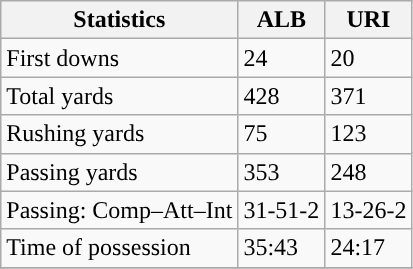<table class="wikitable" style="float: left;">
<tr>
<th>Statistics</th>
<th>ALB</th>
<th>URI</th>
</tr>
<tr>
<td>First downs</td>
<td>24</td>
<td>20</td>
</tr>
<tr>
<td>Total yards</td>
<td>428</td>
<td>371</td>
</tr>
<tr>
<td>Rushing yards</td>
<td>75</td>
<td>123</td>
</tr>
<tr>
<td>Passing yards</td>
<td>353</td>
<td>248</td>
</tr>
<tr>
<td>Passing: Comp–Att–Int</td>
<td>31-51-2</td>
<td>13-26-2</td>
</tr>
<tr>
<td>Time of possession</td>
<td>35:43</td>
<td>24:17</td>
</tr>
<tr>
</tr>
</table>
